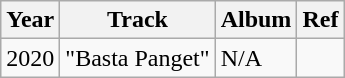<table class="wikitable sortable">
<tr>
<th>Year</th>
<th>Track</th>
<th>Album</th>
<th>Ref</th>
</tr>
<tr>
<td>2020</td>
<td>"Basta Panget"</td>
<td>N/A</td>
<td></td>
</tr>
</table>
